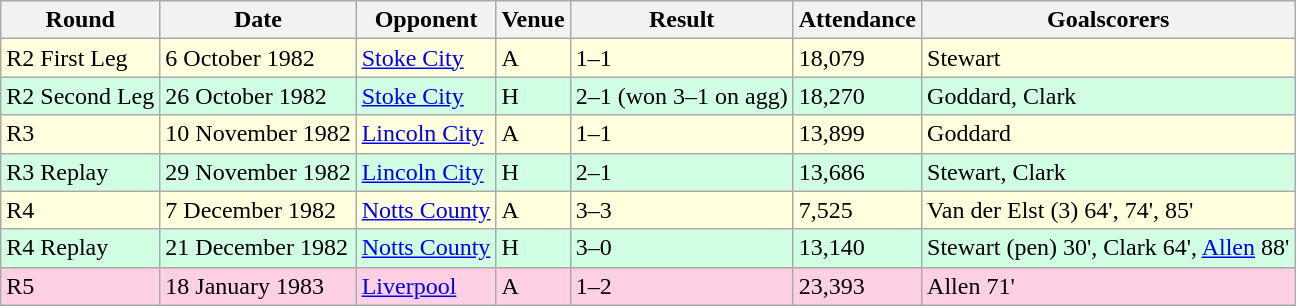<table class="wikitable">
<tr>
<th>Round</th>
<th>Date</th>
<th>Opponent</th>
<th>Venue</th>
<th>Result</th>
<th>Attendance</th>
<th>Goalscorers</th>
</tr>
<tr style="background-color: #ffffdd;">
<td>R2 First Leg</td>
<td>6 October 1982</td>
<td><a href='#'>Stoke City</a></td>
<td>A</td>
<td>1–1</td>
<td>18,079</td>
<td>Stewart</td>
</tr>
<tr style="background-color: #d0ffe3;">
<td>R2 Second Leg</td>
<td>26 October 1982</td>
<td><a href='#'>Stoke City</a></td>
<td>H</td>
<td>2–1 (won 3–1 on agg)</td>
<td>18,270</td>
<td>Goddard, Clark</td>
</tr>
<tr style="background-color: #ffffdd;">
<td>R3</td>
<td>10 November 1982</td>
<td><a href='#'>Lincoln City</a></td>
<td>A</td>
<td>1–1</td>
<td>13,899</td>
<td>Goddard</td>
</tr>
<tr style="background-color: #d0ffe3;">
<td>R3 Replay</td>
<td>29 November 1982</td>
<td><a href='#'>Lincoln City</a></td>
<td>H</td>
<td>2–1</td>
<td>13,686</td>
<td>Stewart, Clark</td>
</tr>
<tr style="background-color: #ffffdd;">
<td>R4</td>
<td>7 December 1982</td>
<td><a href='#'>Notts County</a></td>
<td>A</td>
<td>3–3</td>
<td>7,525</td>
<td>Van der Elst (3) 64', 74', 85'</td>
</tr>
<tr style="background-color: #d0ffe3;">
<td>R4 Replay</td>
<td>21 December 1982</td>
<td><a href='#'>Notts County</a></td>
<td>H</td>
<td>3–0</td>
<td>13,140</td>
<td>Stewart (pen) 30', Clark 64', <a href='#'>Allen</a> 88'</td>
</tr>
<tr style="background-color: #ffd0e3;">
<td>R5</td>
<td>18 January 1983</td>
<td><a href='#'>Liverpool</a></td>
<td>A</td>
<td>1–2</td>
<td>23,393</td>
<td>Allen 71'</td>
</tr>
</table>
